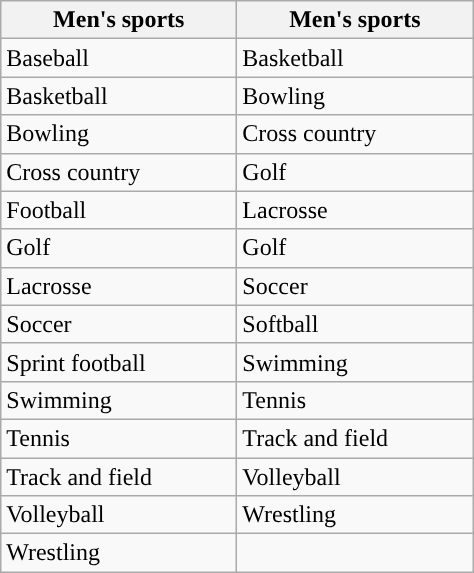<table class="wikitable"; style= "text-align: ">
<tr>
<th width=150px>Men's sports</th>
<th width=150px>Men's sports</th>
</tr>
<tr>
<td>Baseball</td>
<td>Basketball</td>
</tr>
<tr>
<td>Basketball</td>
<td>Bowling</td>
</tr>
<tr>
<td>Bowling</td>
<td>Cross country</td>
</tr>
<tr>
<td>Cross country</td>
<td>Golf</td>
</tr>
<tr>
<td>Football</td>
<td>Lacrosse</td>
</tr>
<tr>
<td>Golf</td>
<td>Golf</td>
</tr>
<tr>
<td>Lacrosse</td>
<td>Soccer</td>
</tr>
<tr>
<td>Soccer</td>
<td>Softball</td>
</tr>
<tr>
<td>Sprint football</td>
<td>Swimming</td>
</tr>
<tr>
<td>Swimming</td>
<td>Tennis</td>
</tr>
<tr>
<td>Tennis</td>
<td>Track and field</td>
</tr>
<tr>
<td>Track and field</td>
<td>Volleyball</td>
</tr>
<tr>
<td>Volleyball</td>
<td>Wrestling</td>
</tr>
<tr>
<td>Wrestling</td>
<td></td>
</tr>
</table>
